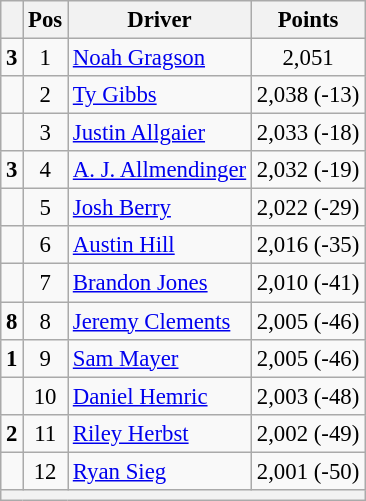<table class="wikitable" style="font-size: 95%;">
<tr>
<th></th>
<th>Pos</th>
<th>Driver</th>
<th>Points</th>
</tr>
<tr>
<td align="left"> <strong>3</strong></td>
<td style="text-align:center;">1</td>
<td><a href='#'>Noah Gragson</a></td>
<td style="text-align:center;">2,051</td>
</tr>
<tr>
<td align="left"></td>
<td style="text-align:center;">2</td>
<td><a href='#'>Ty Gibbs</a></td>
<td style="text-align:center;">2,038 (-13)</td>
</tr>
<tr>
<td align="left"></td>
<td style="text-align:center;">3</td>
<td><a href='#'>Justin Allgaier</a></td>
<td style="text-align:center;">2,033 (-18)</td>
</tr>
<tr>
<td align="left"> <strong>3</strong></td>
<td style="text-align:center;">4</td>
<td><a href='#'>A. J. Allmendinger</a></td>
<td style="text-align:center;">2,032 (-19)</td>
</tr>
<tr>
<td align="left"></td>
<td style="text-align:center;">5</td>
<td><a href='#'>Josh Berry</a></td>
<td style="text-align:center;">2,022 (-29)</td>
</tr>
<tr>
<td align="left"></td>
<td style="text-align:center;">6</td>
<td><a href='#'>Austin Hill</a></td>
<td style="text-align:center;">2,016 (-35)</td>
</tr>
<tr>
<td align="left"></td>
<td style="text-align:center;">7</td>
<td><a href='#'>Brandon Jones</a></td>
<td style="text-align:center;">2,010 (-41)</td>
</tr>
<tr>
<td align="left"> <strong>8</strong></td>
<td style="text-align:center;">8</td>
<td><a href='#'>Jeremy Clements</a></td>
<td style="text-align:center;">2,005 (-46)</td>
</tr>
<tr>
<td align="left"> <strong>1</strong></td>
<td style="text-align:center;">9</td>
<td><a href='#'>Sam Mayer</a></td>
<td style="text-align:center;">2,005 (-46)</td>
</tr>
<tr>
<td align="left"></td>
<td style="text-align:center;">10</td>
<td><a href='#'>Daniel Hemric</a></td>
<td style="text-align:center;">2,003 (-48)</td>
</tr>
<tr>
<td align="left"> <strong>2</strong></td>
<td style="text-align:center;">11</td>
<td><a href='#'>Riley Herbst</a></td>
<td style="text-align:center;">2,002 (-49)</td>
</tr>
<tr>
<td align="left"></td>
<td style="text-align:center;">12</td>
<td><a href='#'>Ryan Sieg</a></td>
<td style="text-align:center;">2,001 (-50)</td>
</tr>
<tr class="sortbottom">
<th colspan="9"></th>
</tr>
</table>
